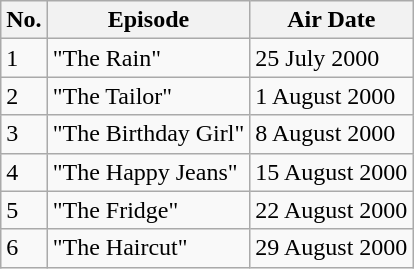<table class="wikitable">
<tr>
<th>No.</th>
<th>Episode</th>
<th>Air Date</th>
</tr>
<tr>
<td>1</td>
<td>"The Rain"</td>
<td>25 July 2000</td>
</tr>
<tr>
<td>2</td>
<td>"The Tailor"</td>
<td>1 August 2000</td>
</tr>
<tr>
<td>3</td>
<td>"The Birthday Girl"</td>
<td>8 August 2000</td>
</tr>
<tr>
<td>4</td>
<td>"The Happy Jeans"</td>
<td>15 August 2000</td>
</tr>
<tr>
<td>5</td>
<td>"The Fridge"</td>
<td>22 August 2000</td>
</tr>
<tr>
<td>6</td>
<td>"The Haircut"</td>
<td>29 August 2000</td>
</tr>
</table>
